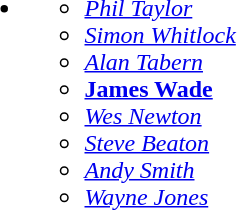<table>
<tr style="vertical-align: top;">
<td><br><ul><li><ul><li><em> <a href='#'>Phil Taylor</a></em></li><li><em> <a href='#'>Simon Whitlock</a></em></li><li><em> <a href='#'>Alan Tabern</a></em></li><li><strong> <a href='#'>James Wade</a></strong></li><li><em> <a href='#'>Wes Newton</a></em></li><li><em> <a href='#'>Steve Beaton</a></em></li><li><em> <a href='#'>Andy Smith</a></em></li><li><em> <a href='#'>Wayne Jones</a></em></li></ul></li></ul></td>
</tr>
<tr>
</tr>
</table>
